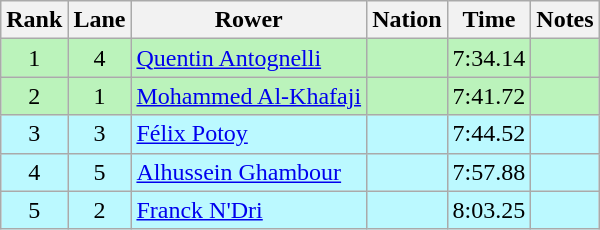<table class="wikitable sortable" style="text-align:center">
<tr>
<th>Rank</th>
<th>Lane</th>
<th>Rower</th>
<th>Nation</th>
<th>Time</th>
<th>Notes</th>
</tr>
<tr bgcolor=bbf3bb>
<td>1</td>
<td>4</td>
<td align=left><a href='#'>Quentin Antognelli</a></td>
<td align=left></td>
<td>7:34.14</td>
<td></td>
</tr>
<tr bgcolor=bbf3bb>
<td>2</td>
<td>1</td>
<td align=left><a href='#'>Mohammed Al-Khafaji</a></td>
<td align=left></td>
<td>7:41.72</td>
<td></td>
</tr>
<tr bgcolor=bbf9ff>
<td>3</td>
<td>3</td>
<td align=left><a href='#'>Félix Potoy</a></td>
<td align=left></td>
<td>7:44.52</td>
<td></td>
</tr>
<tr bgcolor=bbf9ff>
<td>4</td>
<td>5</td>
<td align=left><a href='#'>Alhussein Ghambour</a></td>
<td align=left></td>
<td>7:57.88</td>
<td></td>
</tr>
<tr bgcolor=bbf9ff>
<td>5</td>
<td>2</td>
<td align=left><a href='#'>Franck N'Dri</a></td>
<td align=left></td>
<td>8:03.25</td>
<td></td>
</tr>
</table>
